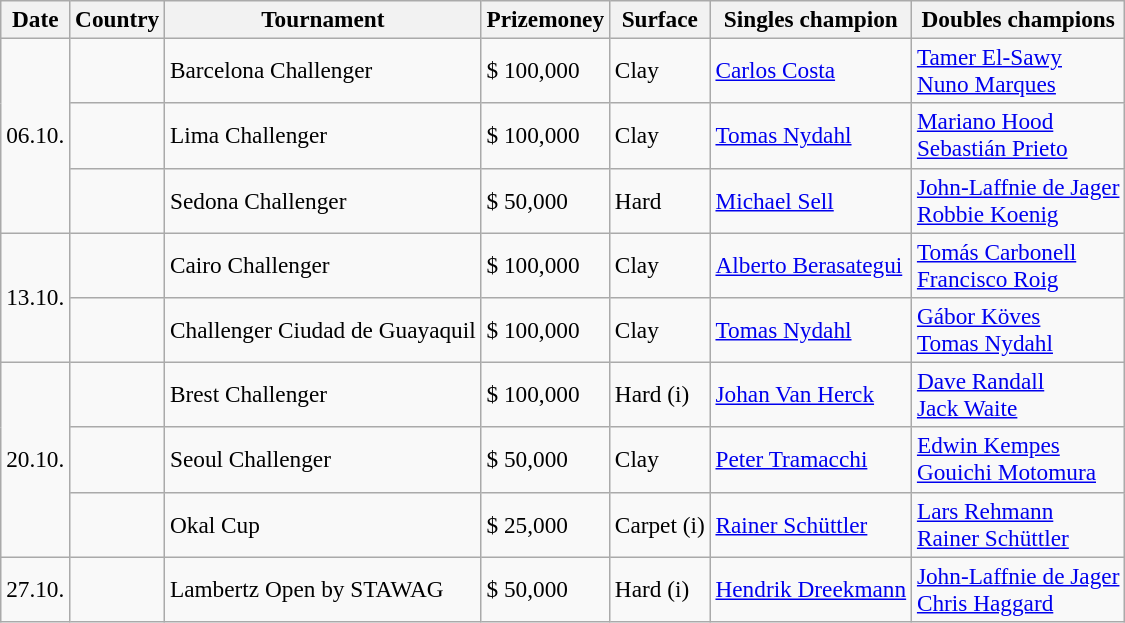<table class="sortable wikitable" style=font-size:97%>
<tr>
<th>Date</th>
<th>Country</th>
<th>Tournament</th>
<th>Prizemoney</th>
<th>Surface</th>
<th>Singles champion</th>
<th>Doubles champions</th>
</tr>
<tr>
<td rowspan="3">06.10.</td>
<td></td>
<td>Barcelona Challenger</td>
<td>$ 100,000</td>
<td>Clay</td>
<td> <a href='#'>Carlos Costa</a></td>
<td> <a href='#'>Tamer El-Sawy</a><br> <a href='#'>Nuno Marques</a></td>
</tr>
<tr>
<td></td>
<td>Lima Challenger</td>
<td>$ 100,000</td>
<td>Clay</td>
<td> <a href='#'>Tomas Nydahl</a></td>
<td> <a href='#'>Mariano Hood</a><br> <a href='#'>Sebastián Prieto</a></td>
</tr>
<tr>
<td></td>
<td>Sedona Challenger</td>
<td>$ 50,000</td>
<td>Hard</td>
<td> <a href='#'>Michael Sell</a></td>
<td> <a href='#'>John-Laffnie de Jager</a><br> <a href='#'>Robbie Koenig</a></td>
</tr>
<tr>
<td rowspan="2">13.10.</td>
<td></td>
<td>Cairo Challenger</td>
<td>$ 100,000</td>
<td>Clay</td>
<td> <a href='#'>Alberto Berasategui</a></td>
<td> <a href='#'>Tomás Carbonell</a><br> <a href='#'>Francisco Roig</a></td>
</tr>
<tr>
<td></td>
<td>Challenger Ciudad de Guayaquil</td>
<td>$ 100,000</td>
<td>Clay</td>
<td> <a href='#'>Tomas Nydahl</a></td>
<td> <a href='#'>Gábor Köves</a><br> <a href='#'>Tomas Nydahl</a></td>
</tr>
<tr>
<td rowspan="3">20.10.</td>
<td></td>
<td>Brest Challenger</td>
<td>$ 100,000</td>
<td>Hard (i)</td>
<td> <a href='#'>Johan Van Herck</a></td>
<td> <a href='#'>Dave Randall</a><br> <a href='#'>Jack Waite</a></td>
</tr>
<tr>
<td></td>
<td>Seoul Challenger</td>
<td>$ 50,000</td>
<td>Clay</td>
<td> <a href='#'>Peter Tramacchi</a></td>
<td> <a href='#'>Edwin Kempes</a><br> <a href='#'>Gouichi Motomura</a></td>
</tr>
<tr>
<td></td>
<td>Okal Cup</td>
<td>$ 25,000</td>
<td>Carpet (i)</td>
<td> <a href='#'>Rainer Schüttler</a></td>
<td> <a href='#'>Lars Rehmann</a><br> <a href='#'>Rainer Schüttler</a></td>
</tr>
<tr>
<td>27.10.</td>
<td></td>
<td>Lambertz Open by STAWAG</td>
<td>$ 50,000</td>
<td>Hard (i)</td>
<td> <a href='#'>Hendrik Dreekmann</a></td>
<td> <a href='#'>John-Laffnie de Jager</a><br> <a href='#'>Chris Haggard</a></td>
</tr>
</table>
